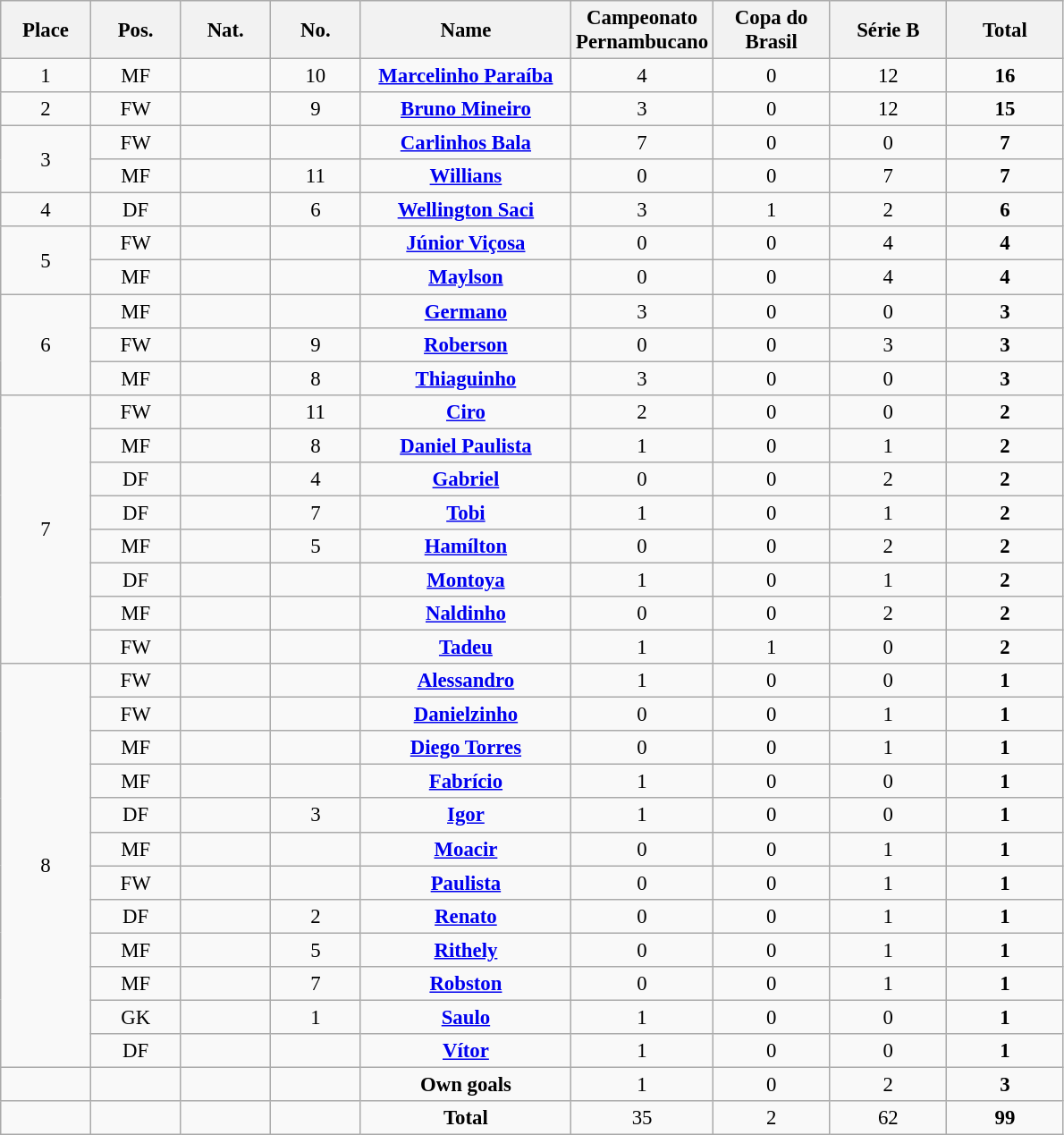<table class="wikitable" style="font-size: 95%; text-align: center;">
<tr>
<th width=60>Place</th>
<th width=60>Pos.</th>
<th width=60>Nat.</th>
<th width=60>No.</th>
<th width=150>Name</th>
<th width=80>Campeonato Pernambucano</th>
<th width=80>Copa do Brasil</th>
<th width=80>Série B</th>
<th width=80>Total</th>
</tr>
<tr>
<td>1</td>
<td>MF</td>
<td></td>
<td>10</td>
<td><strong><a href='#'>Marcelinho Paraíba</a></strong></td>
<td>4</td>
<td>0</td>
<td>12</td>
<td><strong>16</strong></td>
</tr>
<tr>
<td>2</td>
<td>FW</td>
<td></td>
<td>9</td>
<td><strong><a href='#'>Bruno Mineiro</a></strong></td>
<td>3</td>
<td>0</td>
<td>12</td>
<td><strong>15</strong></td>
</tr>
<tr>
<td rowspan="2">3</td>
<td>FW</td>
<td></td>
<td></td>
<td><strong><a href='#'>Carlinhos Bala</a></strong></td>
<td>7</td>
<td>0</td>
<td>0</td>
<td><strong>7</strong></td>
</tr>
<tr>
<td>MF</td>
<td></td>
<td>11</td>
<td><strong><a href='#'>Willians</a></strong></td>
<td>0</td>
<td>0</td>
<td>7</td>
<td><strong>7</strong></td>
</tr>
<tr>
<td>4</td>
<td>DF</td>
<td></td>
<td>6</td>
<td><strong><a href='#'>Wellington Saci</a></strong></td>
<td>3</td>
<td>1</td>
<td>2</td>
<td><strong>6</strong></td>
</tr>
<tr>
<td rowspan="2">5</td>
<td>FW</td>
<td></td>
<td></td>
<td><strong><a href='#'>Júnior Viçosa</a></strong></td>
<td>0</td>
<td>0</td>
<td>4</td>
<td><strong>4</strong></td>
</tr>
<tr>
<td>MF</td>
<td></td>
<td></td>
<td><strong><a href='#'>Maylson</a></strong></td>
<td>0</td>
<td>0</td>
<td>4</td>
<td><strong>4</strong></td>
</tr>
<tr>
<td rowspan="3">6</td>
<td>MF</td>
<td></td>
<td></td>
<td><strong><a href='#'>Germano</a></strong></td>
<td>3</td>
<td>0</td>
<td>0</td>
<td><strong>3</strong></td>
</tr>
<tr>
<td>FW</td>
<td></td>
<td>9</td>
<td><strong><a href='#'>Roberson</a></strong></td>
<td>0</td>
<td>0</td>
<td>3</td>
<td><strong>3</strong></td>
</tr>
<tr>
<td>MF</td>
<td></td>
<td>8</td>
<td><strong><a href='#'>Thiaguinho</a></strong></td>
<td>3</td>
<td>0</td>
<td>0</td>
<td><strong>3</strong></td>
</tr>
<tr>
<td rowspan="8">7</td>
<td>FW</td>
<td></td>
<td>11</td>
<td><strong><a href='#'>Ciro</a></strong></td>
<td>2</td>
<td>0</td>
<td>0</td>
<td><strong>2</strong></td>
</tr>
<tr>
<td>MF</td>
<td></td>
<td>8</td>
<td><strong><a href='#'>Daniel Paulista</a></strong></td>
<td>1</td>
<td>0</td>
<td>1</td>
<td><strong>2</strong></td>
</tr>
<tr>
<td>DF</td>
<td></td>
<td>4</td>
<td><strong><a href='#'>Gabriel</a></strong></td>
<td>0</td>
<td>0</td>
<td>2</td>
<td><strong>2</strong></td>
</tr>
<tr>
<td>DF</td>
<td></td>
<td>7</td>
<td><strong><a href='#'>Tobi</a></strong></td>
<td>1</td>
<td>0</td>
<td>1</td>
<td><strong>2</strong></td>
</tr>
<tr>
<td>MF</td>
<td></td>
<td>5</td>
<td><strong><a href='#'>Hamílton</a></strong></td>
<td>0</td>
<td>0</td>
<td>2</td>
<td><strong>2</strong></td>
</tr>
<tr>
<td>DF</td>
<td></td>
<td></td>
<td><strong><a href='#'>Montoya</a></strong></td>
<td>1</td>
<td>0</td>
<td>1</td>
<td><strong>2</strong></td>
</tr>
<tr>
<td>MF</td>
<td></td>
<td></td>
<td><strong><a href='#'>Naldinho</a></strong></td>
<td>0</td>
<td>0</td>
<td>2</td>
<td><strong>2</strong></td>
</tr>
<tr>
<td>FW</td>
<td></td>
<td></td>
<td><strong><a href='#'>Tadeu</a></strong></td>
<td>1</td>
<td>1</td>
<td>0</td>
<td><strong>2</strong></td>
</tr>
<tr>
<td rowspan="12">8</td>
<td>FW</td>
<td></td>
<td></td>
<td><strong><a href='#'>Alessandro</a></strong></td>
<td>1</td>
<td>0</td>
<td>0</td>
<td><strong>1</strong></td>
</tr>
<tr>
<td>FW</td>
<td></td>
<td></td>
<td><strong><a href='#'>Danielzinho</a></strong></td>
<td>0</td>
<td>0</td>
<td>1</td>
<td><strong>1</strong></td>
</tr>
<tr>
<td>MF</td>
<td></td>
<td></td>
<td><strong><a href='#'>Diego Torres</a></strong></td>
<td>0</td>
<td>0</td>
<td>1</td>
<td><strong>1</strong></td>
</tr>
<tr>
<td>MF</td>
<td></td>
<td></td>
<td><strong><a href='#'>Fabrício</a></strong></td>
<td>1</td>
<td>0</td>
<td>0</td>
<td><strong>1</strong></td>
</tr>
<tr>
<td>DF</td>
<td></td>
<td>3</td>
<td><strong><a href='#'>Igor</a></strong></td>
<td>1</td>
<td>0</td>
<td>0</td>
<td><strong>1</strong></td>
</tr>
<tr>
<td>MF</td>
<td></td>
<td></td>
<td><strong><a href='#'>Moacir</a></strong></td>
<td>0</td>
<td>0</td>
<td>1</td>
<td><strong>1</strong></td>
</tr>
<tr>
<td>FW</td>
<td></td>
<td></td>
<td><strong><a href='#'>Paulista</a></strong></td>
<td>0</td>
<td>0</td>
<td>1</td>
<td><strong>1</strong></td>
</tr>
<tr>
<td>DF</td>
<td></td>
<td>2</td>
<td><strong><a href='#'>Renato</a></strong></td>
<td>0</td>
<td>0</td>
<td>1</td>
<td><strong>1</strong></td>
</tr>
<tr>
<td>MF</td>
<td></td>
<td>5</td>
<td><strong><a href='#'>Rithely</a></strong></td>
<td>0</td>
<td>0</td>
<td>1</td>
<td><strong>1</strong></td>
</tr>
<tr>
<td>MF</td>
<td></td>
<td>7</td>
<td><strong><a href='#'>Robston</a></strong></td>
<td>0</td>
<td>0</td>
<td>1</td>
<td><strong>1</strong></td>
</tr>
<tr>
<td>GK</td>
<td></td>
<td>1</td>
<td><strong><a href='#'>Saulo</a></strong></td>
<td>1</td>
<td>0</td>
<td>0</td>
<td><strong>1</strong></td>
</tr>
<tr>
<td>DF</td>
<td></td>
<td></td>
<td><strong><a href='#'>Vítor</a></strong></td>
<td>1</td>
<td>0</td>
<td>0</td>
<td><strong>1</strong></td>
</tr>
<tr>
<td></td>
<td></td>
<td></td>
<td></td>
<td><strong>Own goals</strong></td>
<td>1</td>
<td>0</td>
<td>2</td>
<td><strong>3</strong></td>
</tr>
<tr>
<td></td>
<td></td>
<td></td>
<td></td>
<td><strong>Total</strong></td>
<td>35</td>
<td>2</td>
<td>62</td>
<td><strong>99</strong></td>
</tr>
</table>
